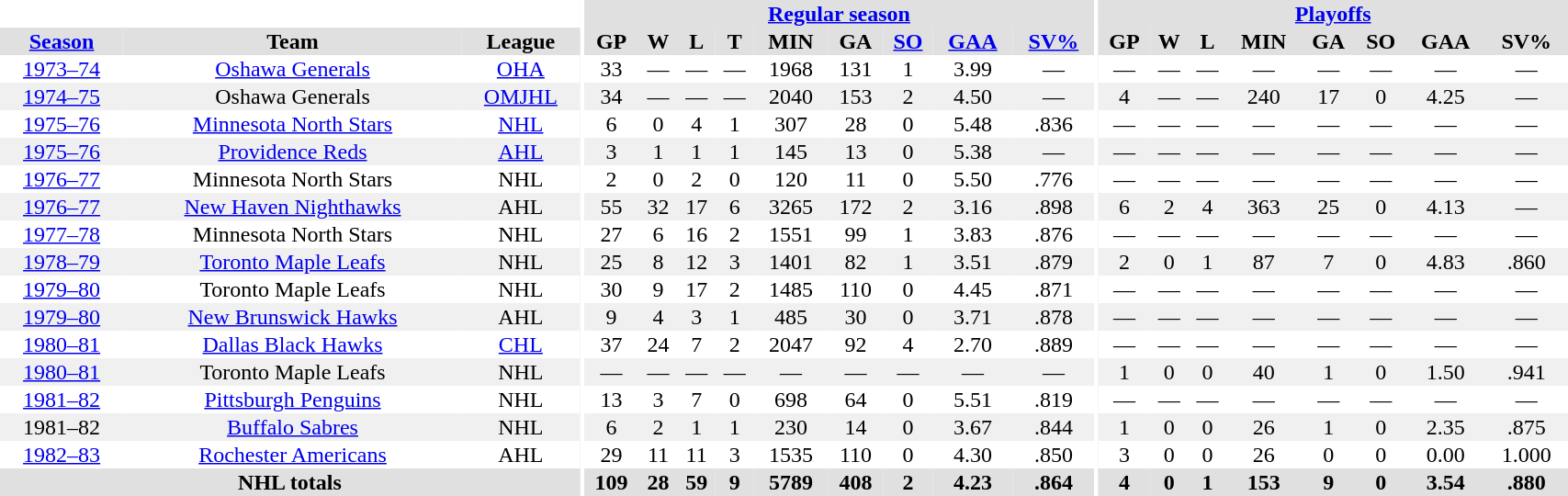<table border="0" cellpadding="1" cellspacing="0" style="width:90%; text-align:center;">
<tr bgcolor="#e0e0e0">
<th colspan="3" bgcolor="#ffffff"></th>
<th rowspan="99" bgcolor="#ffffff"></th>
<th colspan="9" bgcolor="#e0e0e0"><a href='#'>Regular season</a></th>
<th rowspan="99" bgcolor="#ffffff"></th>
<th colspan="8" bgcolor="#e0e0e0"><a href='#'>Playoffs</a></th>
</tr>
<tr bgcolor="#e0e0e0">
<th><a href='#'>Season</a></th>
<th>Team</th>
<th>League</th>
<th>GP</th>
<th>W</th>
<th>L</th>
<th>T</th>
<th>MIN</th>
<th>GA</th>
<th><a href='#'>SO</a></th>
<th><a href='#'>GAA</a></th>
<th><a href='#'>SV%</a></th>
<th>GP</th>
<th>W</th>
<th>L</th>
<th>MIN</th>
<th>GA</th>
<th>SO</th>
<th>GAA</th>
<th>SV%</th>
</tr>
<tr>
<td><a href='#'>1973–74</a></td>
<td><a href='#'>Oshawa Generals</a></td>
<td><a href='#'>OHA</a></td>
<td>33</td>
<td>—</td>
<td>—</td>
<td>—</td>
<td>1968</td>
<td>131</td>
<td>1</td>
<td>3.99</td>
<td>—</td>
<td>—</td>
<td>—</td>
<td>—</td>
<td>—</td>
<td>—</td>
<td>—</td>
<td>—</td>
<td>—</td>
</tr>
<tr bgcolor="#f0f0f0">
<td><a href='#'>1974–75</a></td>
<td>Oshawa Generals</td>
<td><a href='#'>OMJHL</a></td>
<td>34</td>
<td>—</td>
<td>—</td>
<td>—</td>
<td>2040</td>
<td>153</td>
<td>2</td>
<td>4.50</td>
<td>—</td>
<td>4</td>
<td>—</td>
<td>—</td>
<td>240</td>
<td>17</td>
<td>0</td>
<td>4.25</td>
<td>—</td>
</tr>
<tr>
<td><a href='#'>1975–76</a></td>
<td><a href='#'>Minnesota North Stars</a></td>
<td><a href='#'>NHL</a></td>
<td>6</td>
<td>0</td>
<td>4</td>
<td>1</td>
<td>307</td>
<td>28</td>
<td>0</td>
<td>5.48</td>
<td>.836</td>
<td>—</td>
<td>—</td>
<td>—</td>
<td>—</td>
<td>—</td>
<td>—</td>
<td>—</td>
<td>—</td>
</tr>
<tr bgcolor="#f0f0f0">
<td><a href='#'>1975–76</a></td>
<td><a href='#'>Providence Reds</a></td>
<td><a href='#'>AHL</a></td>
<td>3</td>
<td>1</td>
<td>1</td>
<td>1</td>
<td>145</td>
<td>13</td>
<td>0</td>
<td>5.38</td>
<td>—</td>
<td>—</td>
<td>—</td>
<td>—</td>
<td>—</td>
<td>—</td>
<td>—</td>
<td>—</td>
<td>—</td>
</tr>
<tr>
<td><a href='#'>1976–77</a></td>
<td>Minnesota North Stars</td>
<td>NHL</td>
<td>2</td>
<td>0</td>
<td>2</td>
<td>0</td>
<td>120</td>
<td>11</td>
<td>0</td>
<td>5.50</td>
<td>.776</td>
<td>—</td>
<td>—</td>
<td>—</td>
<td>—</td>
<td>—</td>
<td>—</td>
<td>—</td>
<td>—</td>
</tr>
<tr bgcolor="#f0f0f0">
<td><a href='#'>1976–77</a></td>
<td><a href='#'>New Haven Nighthawks</a></td>
<td>AHL</td>
<td>55</td>
<td>32</td>
<td>17</td>
<td>6</td>
<td>3265</td>
<td>172</td>
<td>2</td>
<td>3.16</td>
<td>.898</td>
<td>6</td>
<td>2</td>
<td>4</td>
<td>363</td>
<td>25</td>
<td>0</td>
<td>4.13</td>
<td>—</td>
</tr>
<tr>
<td><a href='#'>1977–78</a></td>
<td>Minnesota North Stars</td>
<td>NHL</td>
<td>27</td>
<td>6</td>
<td>16</td>
<td>2</td>
<td>1551</td>
<td>99</td>
<td>1</td>
<td>3.83</td>
<td>.876</td>
<td>—</td>
<td>—</td>
<td>—</td>
<td>—</td>
<td>—</td>
<td>—</td>
<td>—</td>
<td>—</td>
</tr>
<tr bgcolor="#f0f0f0">
<td><a href='#'>1978–79</a></td>
<td><a href='#'>Toronto Maple Leafs</a></td>
<td>NHL</td>
<td>25</td>
<td>8</td>
<td>12</td>
<td>3</td>
<td>1401</td>
<td>82</td>
<td>1</td>
<td>3.51</td>
<td>.879</td>
<td>2</td>
<td>0</td>
<td>1</td>
<td>87</td>
<td>7</td>
<td>0</td>
<td>4.83</td>
<td>.860</td>
</tr>
<tr>
<td><a href='#'>1979–80</a></td>
<td>Toronto Maple Leafs</td>
<td>NHL</td>
<td>30</td>
<td>9</td>
<td>17</td>
<td>2</td>
<td>1485</td>
<td>110</td>
<td>0</td>
<td>4.45</td>
<td>.871</td>
<td>—</td>
<td>—</td>
<td>—</td>
<td>—</td>
<td>—</td>
<td>—</td>
<td>—</td>
<td>—</td>
</tr>
<tr bgcolor="#f0f0f0">
<td><a href='#'>1979–80</a></td>
<td><a href='#'>New Brunswick Hawks</a></td>
<td>AHL</td>
<td>9</td>
<td>4</td>
<td>3</td>
<td>1</td>
<td>485</td>
<td>30</td>
<td>0</td>
<td>3.71</td>
<td>.878</td>
<td>—</td>
<td>—</td>
<td>—</td>
<td>—</td>
<td>—</td>
<td>—</td>
<td>—</td>
<td>—</td>
</tr>
<tr>
<td><a href='#'>1980–81</a></td>
<td><a href='#'>Dallas Black Hawks</a></td>
<td><a href='#'>CHL</a></td>
<td>37</td>
<td>24</td>
<td>7</td>
<td>2</td>
<td>2047</td>
<td>92</td>
<td>4</td>
<td>2.70</td>
<td>.889</td>
<td>—</td>
<td>—</td>
<td>—</td>
<td>—</td>
<td>—</td>
<td>—</td>
<td>—</td>
<td>—</td>
</tr>
<tr bgcolor="#f0f0f0">
<td><a href='#'>1980–81</a></td>
<td>Toronto Maple Leafs</td>
<td>NHL</td>
<td>—</td>
<td>—</td>
<td>—</td>
<td>—</td>
<td>—</td>
<td>—</td>
<td>—</td>
<td>—</td>
<td>—</td>
<td>1</td>
<td>0</td>
<td>0</td>
<td>40</td>
<td>1</td>
<td>0</td>
<td>1.50</td>
<td>.941</td>
</tr>
<tr>
<td><a href='#'>1981–82</a></td>
<td><a href='#'>Pittsburgh Penguins</a></td>
<td>NHL</td>
<td>13</td>
<td>3</td>
<td>7</td>
<td>0</td>
<td>698</td>
<td>64</td>
<td>0</td>
<td>5.51</td>
<td>.819</td>
<td>—</td>
<td>—</td>
<td>—</td>
<td>—</td>
<td>—</td>
<td>—</td>
<td>—</td>
<td>—</td>
</tr>
<tr bgcolor="#f0f0f0">
<td>1981–82</td>
<td><a href='#'>Buffalo Sabres</a></td>
<td>NHL</td>
<td>6</td>
<td>2</td>
<td>1</td>
<td>1</td>
<td>230</td>
<td>14</td>
<td>0</td>
<td>3.67</td>
<td>.844</td>
<td>1</td>
<td>0</td>
<td>0</td>
<td>26</td>
<td>1</td>
<td>0</td>
<td>2.35</td>
<td>.875</td>
</tr>
<tr>
<td><a href='#'>1982–83</a></td>
<td><a href='#'>Rochester Americans</a></td>
<td>AHL</td>
<td>29</td>
<td>11</td>
<td>11</td>
<td>3</td>
<td>1535</td>
<td>110</td>
<td>0</td>
<td>4.30</td>
<td>.850</td>
<td>3</td>
<td>0</td>
<td>0</td>
<td>26</td>
<td>0</td>
<td>0</td>
<td>0.00</td>
<td>1.000</td>
</tr>
<tr bgcolor="#e0e0e0">
<th colspan=3>NHL totals</th>
<th>109</th>
<th>28</th>
<th>59</th>
<th>9</th>
<th>5789</th>
<th>408</th>
<th>2</th>
<th>4.23</th>
<th>.864</th>
<th>4</th>
<th>0</th>
<th>1</th>
<th>153</th>
<th>9</th>
<th>0</th>
<th>3.54</th>
<th>.880</th>
</tr>
</table>
